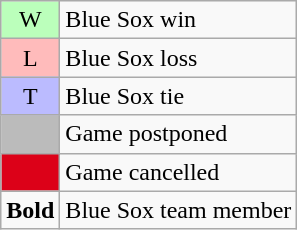<table class="wikitable">
<tr>
<td bgcolor=#bbffbb align=center>W</td>
<td>Blue Sox win</td>
</tr>
<tr>
<td bgcolor=#ffbbbb align=center>L</td>
<td>Blue Sox loss</td>
</tr>
<tr>
<td bgcolor=#bbbbff align=center>T</td>
<td>Blue Sox tie</td>
</tr>
<tr>
<td bgcolor=#bbbbbb> </td>
<td>Game postponed</td>
</tr>
<tr>
<td bgcolor=#DC0118> </td>
<td>Game cancelled</td>
</tr>
<tr>
<td align=center><strong>Bold</strong></td>
<td>Blue Sox team member</td>
</tr>
</table>
